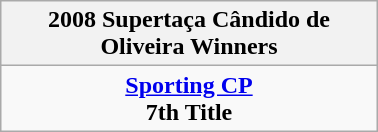<table class="wikitable" style="text-align: center; margin: 0 auto; width: 20%">
<tr>
<th>2008 Supertaça Cândido de Oliveira Winners</th>
</tr>
<tr>
<td><strong><a href='#'>Sporting CP</a></strong><br><strong>7th Title</strong></td>
</tr>
</table>
